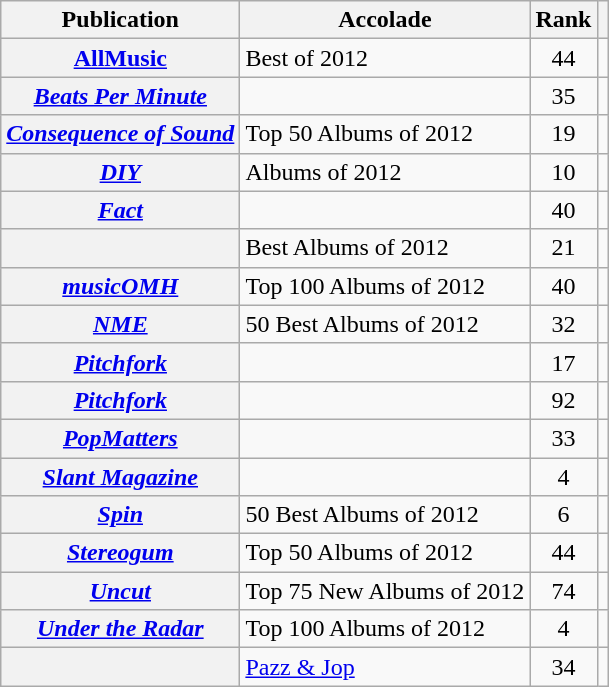<table class="wikitable sortable plainrowheaders">
<tr>
<th scope="col">Publication</th>
<th scope="col">Accolade</th>
<th scope="col">Rank</th>
<th scope="col" class="unsortable"></th>
</tr>
<tr>
<th scope="row"><a href='#'>AllMusic</a></th>
<td>Best of 2012</td>
<td align="center">44</td>
<td align="center"></td>
</tr>
<tr>
<th scope="row"><em><a href='#'>Beats Per Minute</a></em></th>
<td></td>
<td align="center">35</td>
<td align="center"></td>
</tr>
<tr>
<th scope="row"><em><a href='#'>Consequence of Sound</a></em></th>
<td>Top 50 Albums of 2012</td>
<td align="center">19</td>
<td align="center"></td>
</tr>
<tr>
<th scope="row"><em><a href='#'>DIY</a></em></th>
<td>Albums of 2012</td>
<td align="center">10</td>
<td align="center"></td>
</tr>
<tr>
<th scope="row"><em><a href='#'>Fact</a></em></th>
<td></td>
<td align="center">40</td>
<td align="center"></td>
</tr>
<tr>
<th scope="row"><em></em></th>
<td>Best Albums of 2012</td>
<td align="center">21</td>
<td align="center"></td>
</tr>
<tr>
<th scope="row"><em><a href='#'>musicOMH</a></em></th>
<td>Top 100 Albums of 2012</td>
<td align="center">40</td>
<td align="center"></td>
</tr>
<tr>
<th scope="row"><em><a href='#'>NME</a></em></th>
<td>50 Best Albums of 2012</td>
<td align="center">32</td>
<td align="center"></td>
</tr>
<tr>
<th scope="row"><em><a href='#'>Pitchfork</a></em></th>
<td></td>
<td align="center">17</td>
<td align="center"></td>
</tr>
<tr>
<th scope="row"><em><a href='#'>Pitchfork</a></em></th>
<td></td>
<td align="center">92</td>
<td align="center"></td>
</tr>
<tr>
<th scope="row"><em><a href='#'>PopMatters</a></em></th>
<td></td>
<td align="center">33</td>
<td align="center"></td>
</tr>
<tr>
<th scope="row"><em><a href='#'>Slant Magazine</a></em></th>
<td></td>
<td align="center">4</td>
<td align="center"></td>
</tr>
<tr>
<th scope="row"><em><a href='#'>Spin</a></em></th>
<td>50 Best Albums of 2012</td>
<td align="center">6</td>
<td align="center"></td>
</tr>
<tr>
<th scope="row"><em><a href='#'>Stereogum</a></em></th>
<td>Top 50 Albums of 2012</td>
<td align="center">44</td>
<td align="center"></td>
</tr>
<tr>
<th scope="row"><em><a href='#'>Uncut</a></em></th>
<td>Top 75 New Albums of 2012</td>
<td align="center">74</td>
<td align="center"></td>
</tr>
<tr>
<th scope="row"><em><a href='#'>Under the Radar</a></em></th>
<td>Top 100 Albums of 2012</td>
<td align="center">4</td>
<td align="center"></td>
</tr>
<tr>
<th scope="row"><em></em></th>
<td><a href='#'>Pazz & Jop</a></td>
<td align="center">34</td>
<td align="center"></td>
</tr>
</table>
